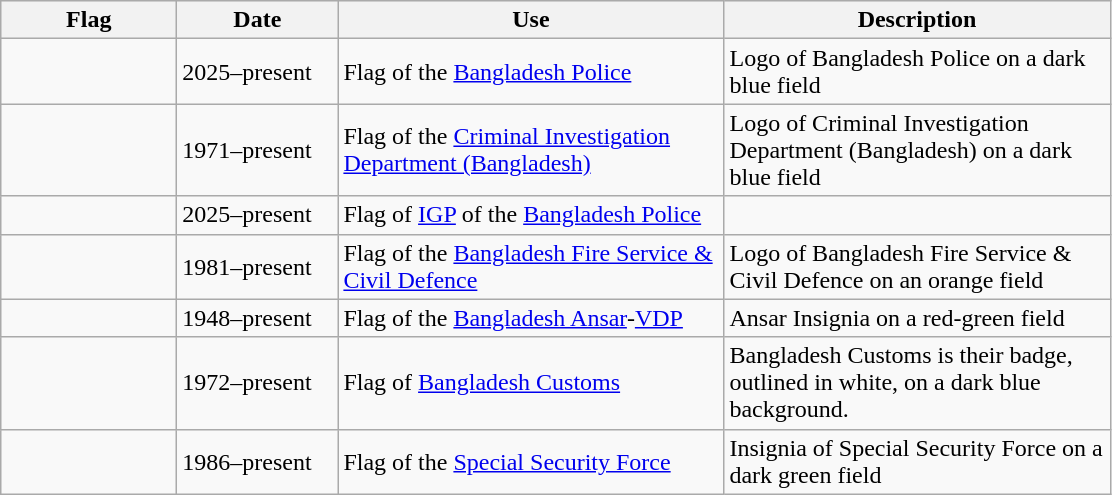<table class="wikitable">
<tr style="background:#efefef;">
<th style="width:110px;">Flag</th>
<th style="width:100px;">Date</th>
<th style="width:250px;">Use</th>
<th style="width:250px;">Description</th>
</tr>
<tr>
<td></td>
<td>2025–present</td>
<td>Flag of the <a href='#'>Bangladesh Police</a></td>
<td>Logo of Bangladesh Police on a dark blue field</td>
</tr>
<tr>
<td></td>
<td>1971–present</td>
<td>Flag of the <a href='#'>Criminal Investigation Department (Bangladesh)</a></td>
<td>Logo of Criminal Investigation Department (Bangladesh) on a dark blue field</td>
</tr>
<tr>
<td></td>
<td>2025–present</td>
<td>Flag of <a href='#'>IGP</a> of the <a href='#'>Bangladesh Police</a></td>
<td></td>
</tr>
<tr>
<td></td>
<td>1981–present</td>
<td> Flag of the <a href='#'>Bangladesh Fire Service & Civil Defence</a></td>
<td>Logo of Bangladesh Fire Service & Civil Defence on an orange field</td>
</tr>
<tr>
<td></td>
<td>1948–present</td>
<td>Flag of the <a href='#'>Bangladesh Ansar</a>-<a href='#'>VDP</a></td>
<td>Ansar Insignia on a red-green field</td>
</tr>
<tr>
<td></td>
<td>1972–present</td>
<td>Flag of <a href='#'>Bangladesh Customs</a></td>
<td>Bangladesh Customs is their badge, outlined in white, on a dark blue background.</td>
</tr>
<tr>
<td></td>
<td>1986–present</td>
<td>Flag of the <a href='#'>Special Security Force</a></td>
<td>Insignia of Special Security Force on a dark green field</td>
</tr>
</table>
